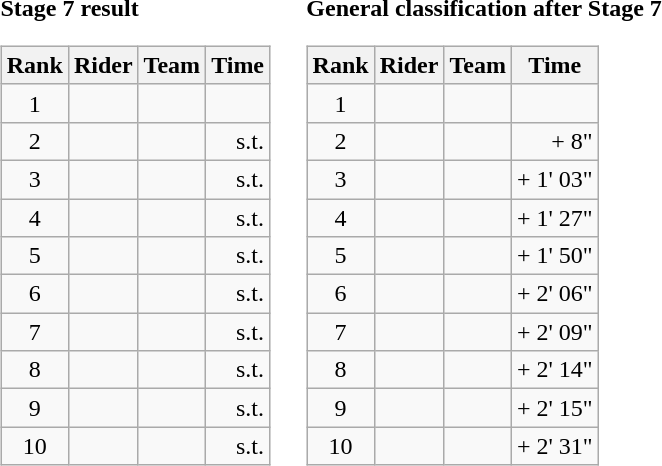<table>
<tr>
<td><strong>Stage 7 result</strong><br><table class="wikitable">
<tr>
<th scope="col">Rank</th>
<th scope="col">Rider</th>
<th scope="col">Team</th>
<th scope="col">Time</th>
</tr>
<tr>
<td style="text-align:center;">1</td>
<td></td>
<td></td>
<td style="text-align:right;"></td>
</tr>
<tr>
<td style="text-align:center;">2</td>
<td></td>
<td></td>
<td style="text-align:right;">s.t.</td>
</tr>
<tr>
<td style="text-align:center;">3</td>
<td></td>
<td></td>
<td style="text-align:right;">s.t.</td>
</tr>
<tr>
<td style="text-align:center;">4</td>
<td></td>
<td></td>
<td style="text-align:right;">s.t.</td>
</tr>
<tr>
<td style="text-align:center;">5</td>
<td></td>
<td></td>
<td style="text-align:right;">s.t.</td>
</tr>
<tr>
<td style="text-align:center;">6</td>
<td></td>
<td></td>
<td style="text-align:right;">s.t.</td>
</tr>
<tr>
<td style="text-align:center;">7</td>
<td></td>
<td></td>
<td style="text-align:right;">s.t.</td>
</tr>
<tr>
<td style="text-align:center;">8</td>
<td></td>
<td></td>
<td style="text-align:right;">s.t.</td>
</tr>
<tr>
<td style="text-align:center;">9</td>
<td></td>
<td></td>
<td style="text-align:right;">s.t.</td>
</tr>
<tr>
<td style="text-align:center;">10</td>
<td></td>
<td></td>
<td style="text-align:right;">s.t.</td>
</tr>
</table>
</td>
<td></td>
<td><strong>General classification after Stage 7</strong><br><table class="wikitable">
<tr>
<th scope="col">Rank</th>
<th scope="col">Rider</th>
<th scope="col">Team</th>
<th scope="col">Time</th>
</tr>
<tr>
<td style="text-align:center;">1</td>
<td></td>
<td></td>
<td style="text-align:right;"></td>
</tr>
<tr>
<td style="text-align:center;">2</td>
<td></td>
<td></td>
<td style="text-align:right;">+ 8"</td>
</tr>
<tr>
<td style="text-align:center;">3</td>
<td></td>
<td></td>
<td style="text-align:right;">+ 1' 03"</td>
</tr>
<tr>
<td style="text-align:center;">4</td>
<td></td>
<td></td>
<td style="text-align:right;">+ 1' 27"</td>
</tr>
<tr>
<td style="text-align:center;">5</td>
<td></td>
<td></td>
<td style="text-align:right;">+ 1' 50"</td>
</tr>
<tr>
<td style="text-align:center;">6</td>
<td></td>
<td></td>
<td style="text-align:right;">+ 2' 06"</td>
</tr>
<tr>
<td style="text-align:center;">7</td>
<td></td>
<td></td>
<td style="text-align:right;">+ 2' 09"</td>
</tr>
<tr>
<td style="text-align:center;">8</td>
<td></td>
<td></td>
<td style="text-align:right;">+ 2' 14"</td>
</tr>
<tr>
<td style="text-align:center;">9</td>
<td></td>
<td></td>
<td style="text-align:right;">+ 2' 15"</td>
</tr>
<tr>
<td style="text-align:center;">10</td>
<td></td>
<td></td>
<td style="text-align:right;">+ 2' 31"</td>
</tr>
</table>
</td>
</tr>
</table>
